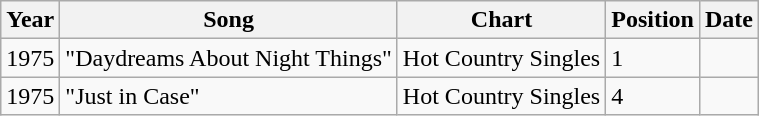<table class="wikitable">
<tr>
<th>Year</th>
<th>Song</th>
<th>Chart</th>
<th>Position</th>
<th>Date</th>
</tr>
<tr>
<td>1975</td>
<td>"Daydreams About Night Things"</td>
<td>Hot Country Singles</td>
<td>1</td>
<td></td>
</tr>
<tr>
<td>1975</td>
<td>"Just in Case"</td>
<td>Hot Country Singles</td>
<td>4</td>
<td></td>
</tr>
</table>
